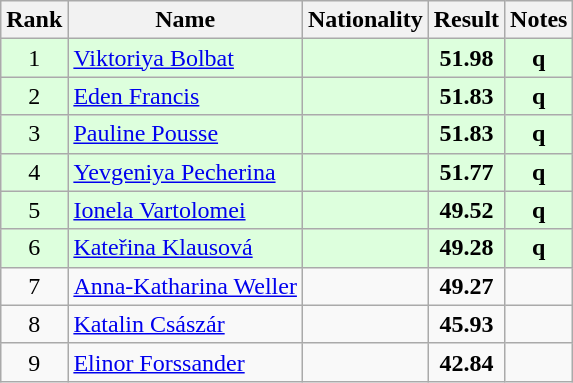<table class="wikitable sortable" style="text-align:center">
<tr>
<th>Rank</th>
<th>Name</th>
<th>Nationality</th>
<th>Result</th>
<th>Notes</th>
</tr>
<tr bgcolor=ddffdd>
<td>1</td>
<td align=left><a href='#'>Viktoriya Bolbat</a></td>
<td align=left></td>
<td><strong>51.98</strong></td>
<td><strong>q</strong></td>
</tr>
<tr bgcolor=ddffdd>
<td>2</td>
<td align=left><a href='#'>Eden Francis</a></td>
<td align=left></td>
<td><strong>51.83</strong></td>
<td><strong>q</strong></td>
</tr>
<tr bgcolor=ddffdd>
<td>3</td>
<td align=left><a href='#'>Pauline Pousse</a></td>
<td align=left></td>
<td><strong>51.83</strong></td>
<td><strong>q</strong></td>
</tr>
<tr bgcolor=ddffdd>
<td>4</td>
<td align=left><a href='#'>Yevgeniya Pecherina</a></td>
<td align=left></td>
<td><strong>51.77</strong></td>
<td><strong>q</strong></td>
</tr>
<tr bgcolor=ddffdd>
<td>5</td>
<td align=left><a href='#'>Ionela Vartolomei</a></td>
<td align=left></td>
<td><strong>49.52</strong></td>
<td><strong>q</strong></td>
</tr>
<tr bgcolor=ddffdd>
<td>6</td>
<td align=left><a href='#'>Kateřina Klausová</a></td>
<td align=left></td>
<td><strong>49.28</strong></td>
<td><strong>q</strong></td>
</tr>
<tr>
<td>7</td>
<td align=left><a href='#'>Anna-Katharina Weller</a></td>
<td align=left></td>
<td><strong>49.27</strong></td>
<td></td>
</tr>
<tr>
<td>8</td>
<td align=left><a href='#'>Katalin Császár</a></td>
<td align=left></td>
<td><strong>45.93</strong></td>
<td></td>
</tr>
<tr>
<td>9</td>
<td align=left><a href='#'>Elinor Forssander</a></td>
<td align=left></td>
<td><strong>42.84</strong></td>
<td></td>
</tr>
</table>
